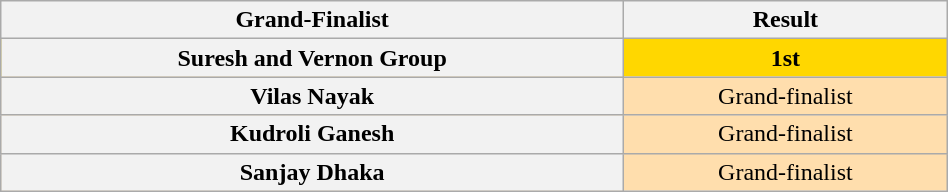<table class="wikitable sortable plainrowheaders" style="text-align:center" width="50%;">
<tr>
<th class="unsortable">Grand-Finalist</th>
<th>Result</th>
</tr>
<tr style="background:gold">
<th scope="row"><strong>Suresh and Vernon Group</strong></th>
<td><strong>1st</strong></td>
</tr>
<tr style="background:NavajoWhite">
<th scope="row">Vilas Nayak</th>
<td>Grand-finalist</td>
</tr>
<tr style="background:NavajoWhite">
<th scope="row">Kudroli Ganesh</th>
<td>Grand-finalist</td>
</tr>
<tr style="background:NavajoWhite">
<th scope="row">Sanjay Dhaka</th>
<td>Grand-finalist</td>
</tr>
</table>
